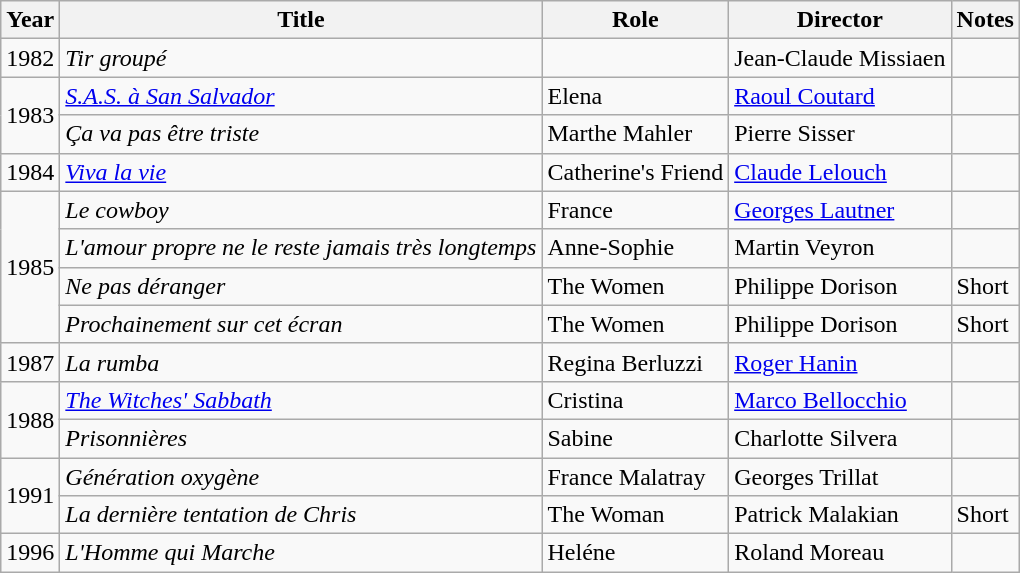<table class="wikitable sortable">
<tr>
<th>Year</th>
<th>Title</th>
<th>Role</th>
<th>Director</th>
<th>Notes</th>
</tr>
<tr>
<td rowspan=1>1982</td>
<td><em>Tir groupé</em></td>
<td></td>
<td>Jean-Claude Missiaen</td>
<td></td>
</tr>
<tr>
<td rowspan=2>1983</td>
<td><em><a href='#'>S.A.S. à San Salvador</a></em></td>
<td>Elena</td>
<td><a href='#'>Raoul Coutard</a></td>
<td></td>
</tr>
<tr>
<td><em>Ça va pas être triste</em></td>
<td>Marthe Mahler</td>
<td>Pierre Sisser</td>
<td></td>
</tr>
<tr>
<td>1984</td>
<td><em><a href='#'>Viva la vie</a></em></td>
<td>Catherine's Friend</td>
<td><a href='#'>Claude Lelouch</a></td>
<td></td>
</tr>
<tr>
<td rowspan=4>1985</td>
<td><em>Le cowboy</em></td>
<td>France</td>
<td><a href='#'>Georges Lautner</a></td>
<td></td>
</tr>
<tr>
<td><em>L'amour propre ne le reste jamais très longtemps</em></td>
<td>Anne-Sophie</td>
<td>Martin Veyron</td>
<td></td>
</tr>
<tr>
<td><em>Ne pas déranger</em></td>
<td>The Women</td>
<td>Philippe Dorison</td>
<td>Short</td>
</tr>
<tr>
<td><em>Prochainement sur cet écran</em></td>
<td>The Women</td>
<td>Philippe Dorison</td>
<td>Short</td>
</tr>
<tr>
<td>1987</td>
<td><em>La rumba</em></td>
<td>Regina Berluzzi</td>
<td><a href='#'>Roger Hanin</a></td>
<td></td>
</tr>
<tr>
<td rowspan=2>1988</td>
<td><em><a href='#'>The Witches' Sabbath</a></em></td>
<td>Cristina</td>
<td><a href='#'>Marco Bellocchio</a></td>
<td></td>
</tr>
<tr>
<td><em>Prisonnières</em></td>
<td>Sabine</td>
<td>Charlotte Silvera</td>
<td></td>
</tr>
<tr>
<td rowspan=2>1991</td>
<td><em>Génération oxygène</em></td>
<td>France Malatray</td>
<td>Georges Trillat</td>
<td></td>
</tr>
<tr>
<td><em>La dernière tentation de Chris</em></td>
<td>The Woman</td>
<td>Patrick Malakian</td>
<td>Short</td>
</tr>
<tr>
<td rowspan=1>1996</td>
<td><em>L'Homme qui Marche</em></td>
<td>Heléne</td>
<td>Roland Moreau</td>
<td></td>
</tr>
</table>
